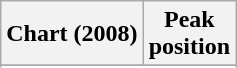<table class="wikitable sortable plainrowheaders" style="text-align:center;">
<tr>
<th scope="col">Chart (2008)</th>
<th scope="col">Peak<br>position</th>
</tr>
<tr>
</tr>
<tr>
</tr>
<tr>
</tr>
<tr>
</tr>
<tr>
</tr>
<tr>
</tr>
<tr>
</tr>
<tr>
</tr>
</table>
